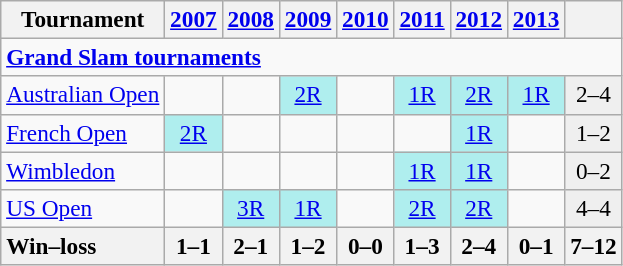<table class=wikitable style=text-align:center;font-size:97%>
<tr>
<th>Tournament</th>
<th><a href='#'>2007</a></th>
<th><a href='#'>2008</a></th>
<th><a href='#'>2009</a></th>
<th><a href='#'>2010</a></th>
<th><a href='#'>2011</a></th>
<th><a href='#'>2012</a></th>
<th><a href='#'>2013</a></th>
<th></th>
</tr>
<tr>
<td colspan=10 align=left><strong><a href='#'>Grand Slam tournaments</a></strong></td>
</tr>
<tr>
<td align=left><a href='#'>Australian Open</a></td>
<td></td>
<td></td>
<td bgcolor=afeeee><a href='#'>2R</a></td>
<td></td>
<td bgcolor=afeeee><a href='#'>1R</a></td>
<td bgcolor=afeeee><a href='#'>2R</a></td>
<td bgcolor=afeeee><a href='#'>1R</a></td>
<td bgcolor=efefef>2–4</td>
</tr>
<tr>
<td align=left><a href='#'>French Open</a></td>
<td bgcolor=afeeee><a href='#'>2R</a></td>
<td></td>
<td></td>
<td></td>
<td></td>
<td bgcolor=afeeee><a href='#'>1R</a></td>
<td></td>
<td bgcolor=efefef>1–2</td>
</tr>
<tr>
<td align=left><a href='#'>Wimbledon</a></td>
<td></td>
<td></td>
<td></td>
<td></td>
<td bgcolor=afeeee><a href='#'>1R</a></td>
<td bgcolor=afeeee><a href='#'>1R</a></td>
<td></td>
<td bgcolor=efefef>0–2</td>
</tr>
<tr>
<td align=left><a href='#'>US Open</a></td>
<td></td>
<td bgcolor=afeeee><a href='#'>3R</a></td>
<td bgcolor=afeeee><a href='#'>1R</a></td>
<td></td>
<td bgcolor=afeeee><a href='#'>2R</a></td>
<td bgcolor=afeeee><a href='#'>2R</a></td>
<td></td>
<td bgcolor=efefef>4–4</td>
</tr>
<tr>
<th style=text-align:left>Win–loss</th>
<th>1–1</th>
<th>2–1</th>
<th>1–2</th>
<th>0–0</th>
<th>1–3</th>
<th>2–4</th>
<th>0–1</th>
<th>7–12</th>
</tr>
</table>
